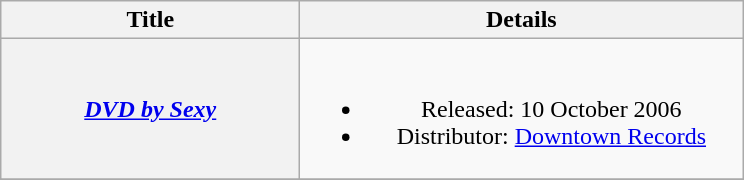<table class="wikitable plainrowheaders" style="text-align:center;" border="1">
<tr>
<th scope="col" style="width:12em;">Title</th>
<th scope="col" style="width:18em;">Details</th>
</tr>
<tr>
<th scope="row"><em><a href='#'>DVD by Sexy</a></em></th>
<td><br><ul><li>Released: 10 October 2006</li><li>Distributor: <a href='#'>Downtown Records</a></li></ul></td>
</tr>
<tr>
</tr>
</table>
